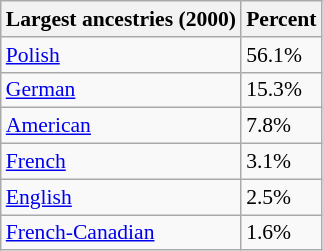<table class="wikitable sortable collapsible" style="font-size: 90%;">
<tr>
<th>Largest ancestries (2000) </th>
<th>Percent</th>
</tr>
<tr>
<td><a href='#'>Polish</a> </td>
<td>56.1%</td>
</tr>
<tr>
<td><a href='#'>German</a> </td>
<td>15.3%</td>
</tr>
<tr>
<td><a href='#'>American</a> </td>
<td>7.8%</td>
</tr>
<tr>
<td><a href='#'>French</a>  </td>
<td>3.1%</td>
</tr>
<tr>
<td><a href='#'>English</a> </td>
<td>2.5%</td>
</tr>
<tr>
<td><a href='#'>French-Canadian</a> </td>
<td>1.6%</td>
</tr>
</table>
